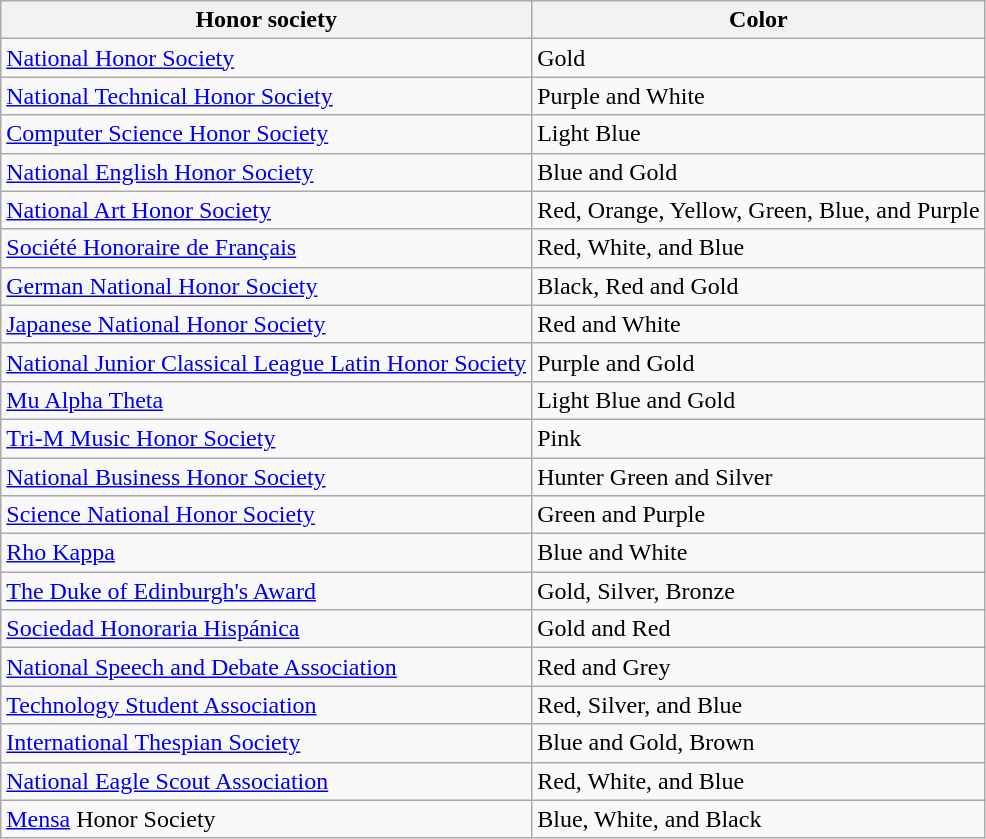<table class="wikitable sortable">
<tr>
<th align="center">Honor society</th>
<th align=center>Color</th>
</tr>
<tr>
<td><a href='#'>National Honor Society</a></td>
<td>Gold</td>
</tr>
<tr>
<td><a href='#'>National Technical Honor Society</a></td>
<td>Purple and White</td>
</tr>
<tr>
<td><a href='#'>Computer Science Honor Society</a></td>
<td>Light Blue</td>
</tr>
<tr>
<td><a href='#'>National English Honor Society</a></td>
<td>Blue and Gold</td>
</tr>
<tr>
<td><a href='#'>National Art Honor Society</a></td>
<td>Red, Orange, Yellow, Green, Blue, and Purple</td>
</tr>
<tr>
<td><a href='#'>Société Honoraire de Français</a></td>
<td>Red, White, and Blue</td>
</tr>
<tr>
<td><a href='#'>German National Honor Society</a></td>
<td>Black, Red and Gold</td>
</tr>
<tr>
<td><a href='#'>Japanese National Honor Society</a></td>
<td>Red and White</td>
</tr>
<tr>
<td><a href='#'>National Junior Classical League Latin Honor Society</a></td>
<td>Purple and Gold</td>
</tr>
<tr>
<td><a href='#'>Mu Alpha Theta</a></td>
<td>Light Blue and Gold</td>
</tr>
<tr>
<td><a href='#'>Tri-M Music Honor Society</a></td>
<td>Pink</td>
</tr>
<tr>
<td><a href='#'>National Business Honor Society</a></td>
<td>Hunter Green and Silver</td>
</tr>
<tr>
<td><a href='#'>Science National Honor Society</a></td>
<td>Green and Purple</td>
</tr>
<tr>
<td><a href='#'>Rho Kappa</a></td>
<td>Blue and White</td>
</tr>
<tr>
<td><a href='#'>The Duke of Edinburgh's Award</a></td>
<td>Gold, Silver, Bronze</td>
</tr>
<tr>
<td><a href='#'>Sociedad Honoraria Hispánica</a></td>
<td>Gold and Red</td>
</tr>
<tr>
<td><a href='#'>National Speech and Debate Association</a></td>
<td>Red and Grey</td>
</tr>
<tr>
<td><a href='#'>Technology Student Association</a></td>
<td>Red, Silver, and Blue</td>
</tr>
<tr>
<td><a href='#'>International Thespian Society</a></td>
<td>Blue and Gold, Brown</td>
</tr>
<tr>
<td><a href='#'>National Eagle Scout Association</a></td>
<td>Red, White, and Blue</td>
</tr>
<tr>
<td><a href='#'>Mensa</a> Honor Society</td>
<td>Blue, White, and Black</td>
</tr>
</table>
